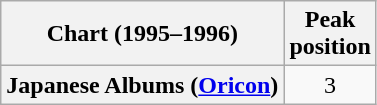<table class="wikitable plainrowheaders" style="text-align:center;" border="1">
<tr>
<th scope="col">Chart (1995–1996)</th>
<th scope="col">Peak<br>position</th>
</tr>
<tr>
<th scope="row">Japanese Albums (<a href='#'>Oricon</a>)</th>
<td>3</td>
</tr>
</table>
